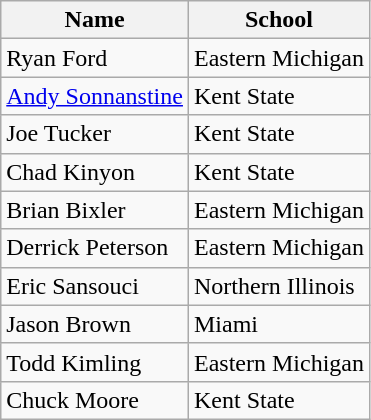<table class=wikitable>
<tr>
<th>Name</th>
<th>School</th>
</tr>
<tr>
<td>Ryan Ford</td>
<td>Eastern Michigan</td>
</tr>
<tr>
<td><a href='#'>Andy Sonnanstine</a></td>
<td>Kent State</td>
</tr>
<tr>
<td>Joe Tucker</td>
<td>Kent State</td>
</tr>
<tr>
<td>Chad Kinyon</td>
<td>Kent State</td>
</tr>
<tr>
<td>Brian Bixler</td>
<td>Eastern Michigan</td>
</tr>
<tr>
<td>Derrick Peterson</td>
<td>Eastern Michigan</td>
</tr>
<tr>
<td>Eric Sansouci</td>
<td>Northern Illinois</td>
</tr>
<tr>
<td>Jason Brown</td>
<td>Miami</td>
</tr>
<tr>
<td>Todd Kimling</td>
<td>Eastern Michigan</td>
</tr>
<tr>
<td>Chuck Moore</td>
<td>Kent State</td>
</tr>
</table>
